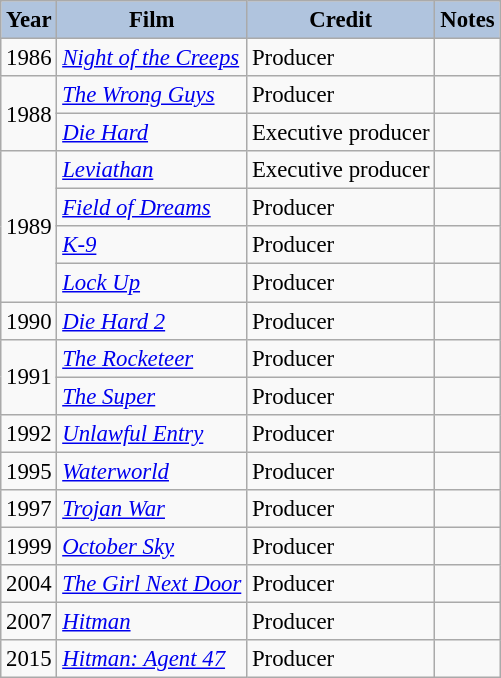<table class="wikitable" style="font-size:95%;">
<tr>
<th style="background:#B0C4DE;">Year</th>
<th style="background:#B0C4DE;">Film</th>
<th style="background:#B0C4DE;">Credit</th>
<th style="background:#B0C4DE;">Notes</th>
</tr>
<tr>
<td>1986</td>
<td><em><a href='#'>Night of the Creeps</a></em></td>
<td>Producer</td>
<td></td>
</tr>
<tr>
<td rowspan=2>1988</td>
<td><em><a href='#'>The Wrong Guys</a></em></td>
<td>Producer</td>
<td></td>
</tr>
<tr>
<td><em><a href='#'>Die Hard</a></em></td>
<td>Executive producer</td>
<td></td>
</tr>
<tr>
<td rowspan=4>1989</td>
<td><em><a href='#'>Leviathan</a></em></td>
<td>Executive producer</td>
<td></td>
</tr>
<tr>
<td><em><a href='#'>Field of Dreams</a></em></td>
<td>Producer</td>
<td></td>
</tr>
<tr>
<td><em><a href='#'>K-9</a></em></td>
<td>Producer</td>
<td></td>
</tr>
<tr>
<td><em><a href='#'>Lock Up</a></em></td>
<td>Producer</td>
<td></td>
</tr>
<tr>
<td>1990</td>
<td><em><a href='#'>Die Hard 2</a></em></td>
<td>Producer</td>
<td></td>
</tr>
<tr>
<td rowspan=2>1991</td>
<td><em><a href='#'>The Rocketeer</a></em></td>
<td>Producer</td>
<td></td>
</tr>
<tr>
<td><em><a href='#'>The Super</a></em></td>
<td>Producer</td>
<td></td>
</tr>
<tr>
<td>1992</td>
<td><em><a href='#'>Unlawful Entry</a></em></td>
<td>Producer</td>
<td></td>
</tr>
<tr>
<td>1995</td>
<td><em><a href='#'>Waterworld</a></em></td>
<td>Producer</td>
<td></td>
</tr>
<tr>
<td>1997</td>
<td><em><a href='#'>Trojan War</a></em></td>
<td>Producer</td>
<td></td>
</tr>
<tr>
<td>1999</td>
<td><em><a href='#'>October Sky</a></em></td>
<td>Producer</td>
<td></td>
</tr>
<tr>
<td>2004</td>
<td><em><a href='#'>The Girl Next Door</a></em></td>
<td>Producer</td>
<td></td>
</tr>
<tr>
<td>2007</td>
<td><em><a href='#'>Hitman</a></em></td>
<td>Producer</td>
<td></td>
</tr>
<tr>
<td>2015</td>
<td><em><a href='#'>Hitman: Agent 47</a></em></td>
<td>Producer</td>
<td></td>
</tr>
</table>
